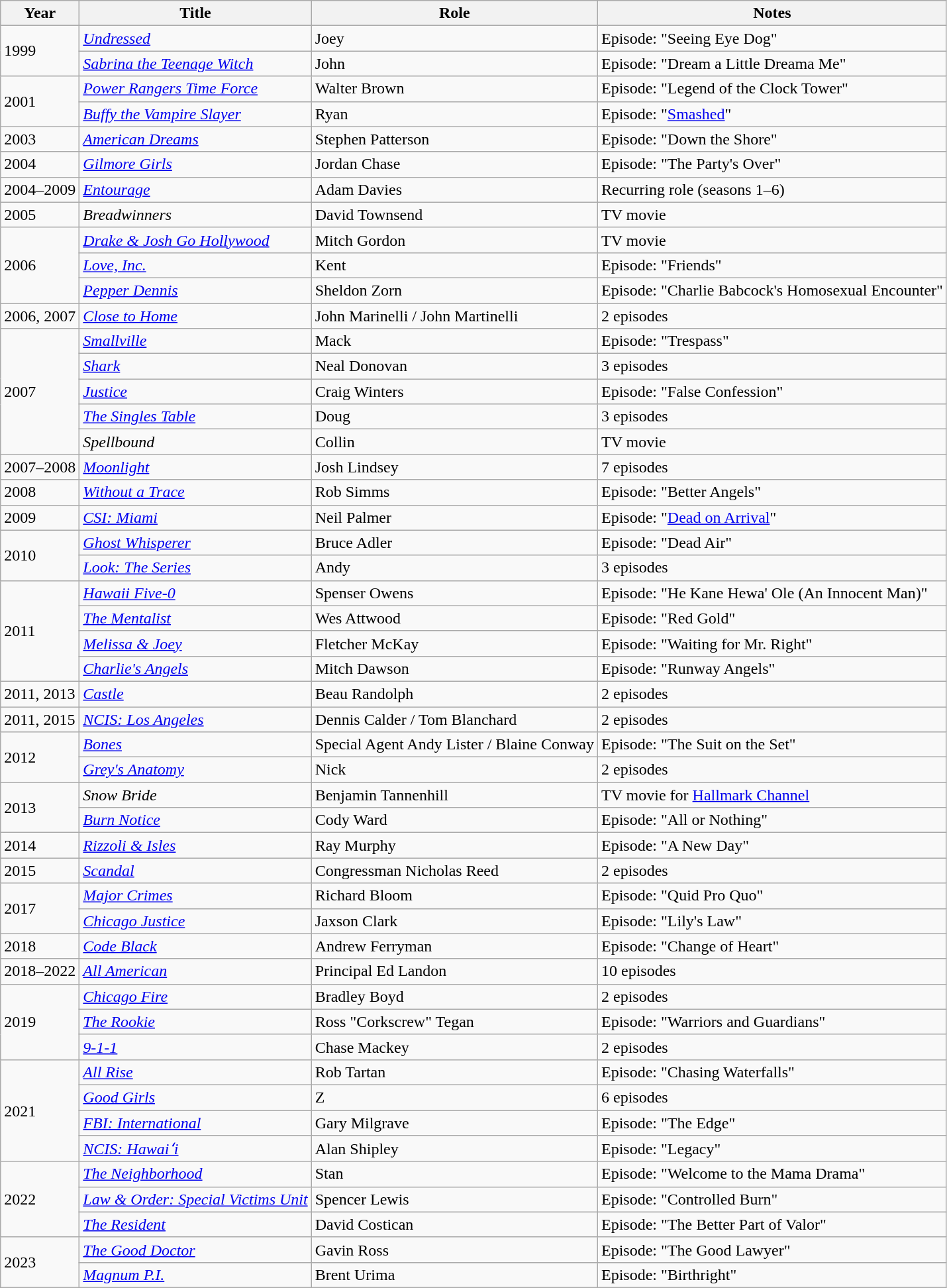<table class="wikitable sortable">
<tr>
<th>Year</th>
<th>Title</th>
<th>Role</th>
<th class="unsortable">Notes</th>
</tr>
<tr>
<td rowspan="2">1999</td>
<td><em><a href='#'>Undressed</a></em></td>
<td>Joey</td>
<td>Episode: "Seeing Eye Dog"</td>
</tr>
<tr>
<td><em><a href='#'>Sabrina the Teenage Witch</a></em></td>
<td>John</td>
<td>Episode: "Dream a Little Dreama Me"</td>
</tr>
<tr>
<td rowspan="2">2001</td>
<td><em><a href='#'>Power Rangers Time Force</a></em></td>
<td>Walter Brown</td>
<td>Episode: "Legend of the Clock Tower"</td>
</tr>
<tr>
<td><em><a href='#'>Buffy the Vampire Slayer</a></em></td>
<td>Ryan</td>
<td>Episode: "<a href='#'>Smashed</a>"</td>
</tr>
<tr>
<td>2003</td>
<td><em><a href='#'>American Dreams</a></em></td>
<td>Stephen Patterson</td>
<td>Episode: "Down the Shore"</td>
</tr>
<tr>
<td>2004</td>
<td><em><a href='#'>Gilmore Girls</a></em></td>
<td>Jordan Chase</td>
<td>Episode: "The Party's Over"</td>
</tr>
<tr>
<td>2004–2009</td>
<td><em><a href='#'>Entourage</a></em></td>
<td>Adam Davies</td>
<td>Recurring role (seasons 1–6)</td>
</tr>
<tr>
<td>2005</td>
<td><em>Breadwinners</em></td>
<td>David Townsend</td>
<td>TV movie</td>
</tr>
<tr>
<td rowspan="3">2006</td>
<td><em><a href='#'>Drake & Josh Go Hollywood</a></em></td>
<td>Mitch Gordon</td>
<td>TV movie</td>
</tr>
<tr>
<td><em><a href='#'>Love, Inc.</a></em></td>
<td>Kent</td>
<td>Episode: "Friends"</td>
</tr>
<tr>
<td><em><a href='#'>Pepper Dennis</a></em></td>
<td>Sheldon Zorn</td>
<td>Episode: "Charlie Babcock's Homosexual Encounter"</td>
</tr>
<tr>
<td>2006, 2007</td>
<td><em><a href='#'>Close to Home</a></em></td>
<td>John Marinelli / John Martinelli</td>
<td>2 episodes</td>
</tr>
<tr>
<td rowspan="5">2007</td>
<td><em><a href='#'>Smallville</a></em></td>
<td>Mack</td>
<td>Episode: "Trespass"</td>
</tr>
<tr>
<td><em><a href='#'>Shark</a></em></td>
<td>Neal Donovan</td>
<td>3 episodes</td>
</tr>
<tr>
<td><em><a href='#'>Justice</a></em></td>
<td>Craig Winters</td>
<td>Episode: "False Confession"</td>
</tr>
<tr>
<td><em><a href='#'>The Singles Table</a></em></td>
<td>Doug</td>
<td>3 episodes</td>
</tr>
<tr>
<td><em>Spellbound</em></td>
<td>Collin</td>
<td>TV movie</td>
</tr>
<tr>
<td>2007–2008</td>
<td><em><a href='#'>Moonlight</a></em></td>
<td>Josh Lindsey</td>
<td>7 episodes</td>
</tr>
<tr>
<td>2008</td>
<td><em><a href='#'>Without a Trace</a></em></td>
<td>Rob Simms</td>
<td>Episode: "Better Angels"</td>
</tr>
<tr>
<td>2009</td>
<td><em><a href='#'>CSI: Miami</a></em></td>
<td>Neil Palmer</td>
<td>Episode: "<a href='#'>Dead on Arrival</a>"</td>
</tr>
<tr>
<td rowspan="2">2010</td>
<td><em><a href='#'>Ghost Whisperer</a></em></td>
<td>Bruce Adler</td>
<td>Episode: "Dead Air"</td>
</tr>
<tr>
<td><em><a href='#'>Look: The Series</a></em></td>
<td>Andy</td>
<td>3 episodes</td>
</tr>
<tr>
<td rowspan="4">2011</td>
<td><em><a href='#'>Hawaii Five-0</a></em></td>
<td>Spenser Owens</td>
<td>Episode: "He Kane Hewa' Ole (An Innocent Man)"</td>
</tr>
<tr>
<td><em><a href='#'>The Mentalist</a></em></td>
<td>Wes Attwood</td>
<td>Episode: "Red Gold"</td>
</tr>
<tr>
<td><em><a href='#'>Melissa & Joey</a></em></td>
<td>Fletcher McKay</td>
<td>Episode: "Waiting for Mr. Right"</td>
</tr>
<tr>
<td><em><a href='#'>Charlie's Angels</a></em></td>
<td>Mitch Dawson</td>
<td>Episode: "Runway Angels"</td>
</tr>
<tr>
<td>2011, 2013</td>
<td><em><a href='#'>Castle</a></em></td>
<td>Beau Randolph</td>
<td>2 episodes</td>
</tr>
<tr>
<td>2011, 2015</td>
<td><em><a href='#'>NCIS: Los Angeles</a></em></td>
<td>Dennis Calder / Tom Blanchard</td>
<td>2 episodes</td>
</tr>
<tr>
<td rowspan="2">2012</td>
<td><em><a href='#'>Bones</a></em></td>
<td>Special Agent Andy Lister / Blaine Conway</td>
<td>Episode: "The Suit on the Set"</td>
</tr>
<tr>
<td><em><a href='#'>Grey's Anatomy</a></em></td>
<td>Nick</td>
<td>2 episodes</td>
</tr>
<tr>
<td rowspan="2">2013</td>
<td><em>Snow Bride</em></td>
<td>Benjamin Tannenhill</td>
<td>TV movie for <a href='#'>Hallmark Channel</a></td>
</tr>
<tr>
<td><em><a href='#'>Burn Notice</a></em></td>
<td>Cody Ward</td>
<td>Episode: "All or Nothing"</td>
</tr>
<tr>
<td>2014</td>
<td><em><a href='#'>Rizzoli & Isles</a></em></td>
<td>Ray Murphy</td>
<td>Episode: "A New Day"</td>
</tr>
<tr>
<td>2015</td>
<td><em><a href='#'>Scandal</a></em></td>
<td>Congressman Nicholas Reed</td>
<td>2 episodes</td>
</tr>
<tr>
<td rowspan="2">2017</td>
<td><em><a href='#'>Major Crimes</a></em></td>
<td>Richard Bloom</td>
<td>Episode: "Quid Pro Quo"</td>
</tr>
<tr>
<td><em><a href='#'>Chicago Justice</a></em></td>
<td>Jaxson Clark</td>
<td>Episode: "Lily's Law"</td>
</tr>
<tr>
<td>2018</td>
<td><em><a href='#'>Code Black</a></em></td>
<td>Andrew Ferryman</td>
<td>Episode: "Change of Heart"</td>
</tr>
<tr>
<td>2018–2022</td>
<td><em><a href='#'>All American</a></em></td>
<td>Principal Ed Landon</td>
<td>10 episodes</td>
</tr>
<tr>
<td rowspan="3">2019</td>
<td><em><a href='#'>Chicago Fire</a></em></td>
<td>Bradley Boyd</td>
<td>2 episodes</td>
</tr>
<tr>
<td><em><a href='#'>The Rookie</a></em></td>
<td>Ross "Corkscrew" Tegan</td>
<td>Episode: "Warriors and Guardians"</td>
</tr>
<tr>
<td><em><a href='#'>9-1-1</a></em></td>
<td>Chase Mackey</td>
<td>2 episodes</td>
</tr>
<tr>
<td rowspan="4">2021</td>
<td><em><a href='#'>All Rise</a></em></td>
<td>Rob Tartan</td>
<td>Episode: "Chasing Waterfalls"</td>
</tr>
<tr>
<td><em><a href='#'>Good Girls</a></em></td>
<td>Z</td>
<td>6 episodes</td>
</tr>
<tr>
<td><em><a href='#'>FBI: International</a></em></td>
<td>Gary Milgrave</td>
<td>Episode: "The Edge"</td>
</tr>
<tr>
<td><em><a href='#'>NCIS: Hawaiʻi</a></em></td>
<td>Alan Shipley</td>
<td>Episode: "Legacy"</td>
</tr>
<tr>
<td rowspan="3">2022</td>
<td><em><a href='#'>The Neighborhood</a></em></td>
<td>Stan</td>
<td>Episode: "Welcome to the Mama Drama"</td>
</tr>
<tr>
<td><em><a href='#'>Law & Order: Special Victims Unit</a></em></td>
<td>Spencer Lewis</td>
<td>Episode: "Controlled Burn"</td>
</tr>
<tr>
<td><em><a href='#'>The Resident</a></em></td>
<td>David Costican</td>
<td>Episode: "The Better Part of Valor"</td>
</tr>
<tr>
<td rowspan="2">2023</td>
<td><em><a href='#'>The Good Doctor</a></em></td>
<td>Gavin Ross</td>
<td>Episode: "The Good Lawyer"</td>
</tr>
<tr>
<td><em><a href='#'>Magnum P.I.</a></em></td>
<td>Brent Urima</td>
<td>Episode: "Birthright"</td>
</tr>
</table>
